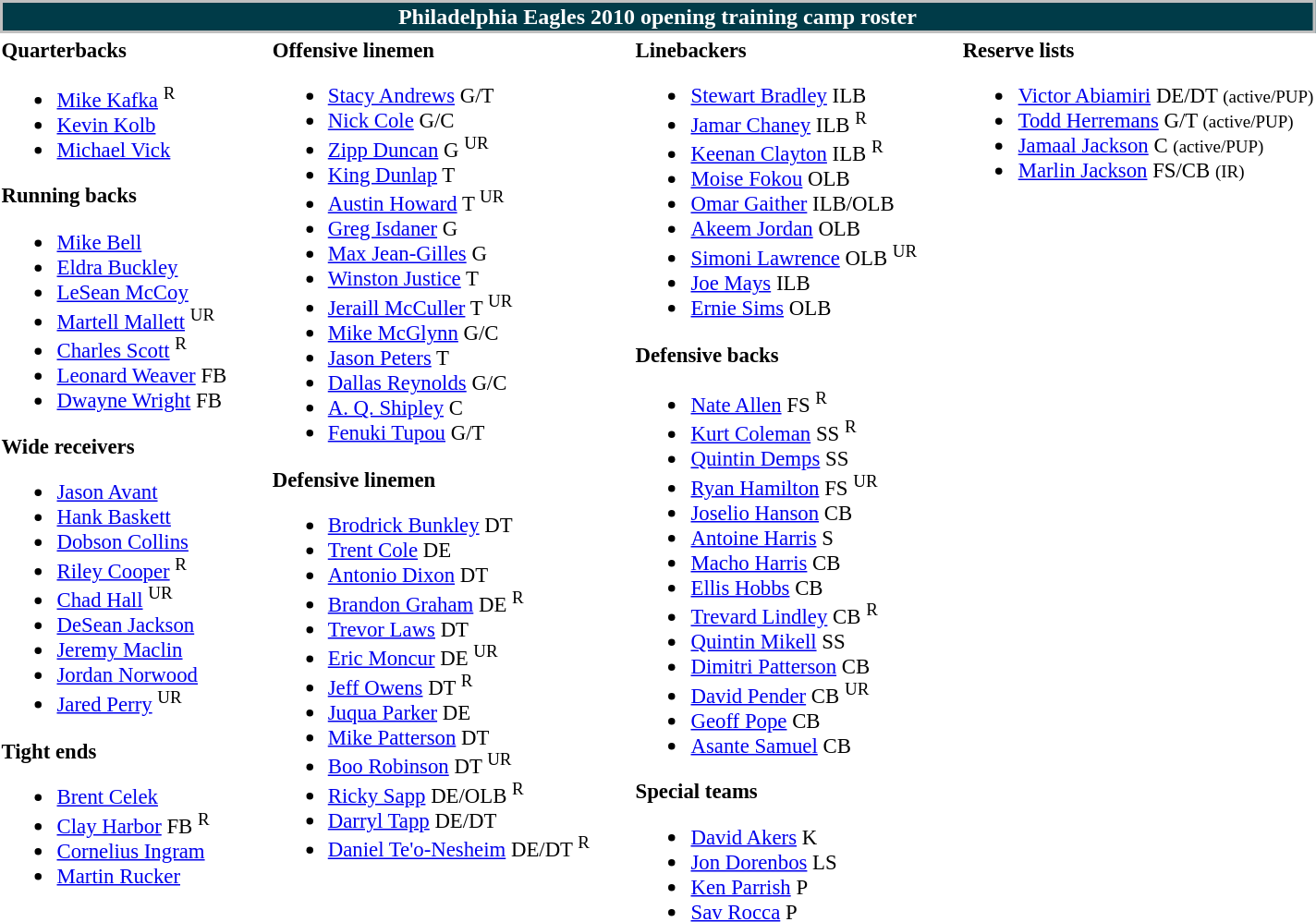<table class="toccolours" style="text-align: left;">
<tr>
<th colspan="9" style="background:#003b48; border:2px solid silver; color:white; text-align:center;">Philadelphia Eagles 2010 opening training camp roster</th>
</tr>
<tr>
<td style="font-size:95%; vertical-align:top;"><strong>Quarterbacks</strong><br><ul><li> <a href='#'>Mike Kafka</a> <sup>R</sup></li><li> <a href='#'>Kevin Kolb</a></li><li> <a href='#'>Michael Vick</a></li></ul><strong>Running backs</strong><ul><li> <a href='#'>Mike Bell</a></li><li> <a href='#'>Eldra Buckley</a></li><li> <a href='#'>LeSean McCoy</a></li><li> <a href='#'>Martell Mallett</a> <sup>UR</sup></li><li> <a href='#'>Charles Scott</a> <sup>R</sup></li><li> <a href='#'>Leonard Weaver</a> FB</li><li> <a href='#'>Dwayne Wright</a> FB</li></ul><strong>Wide receivers</strong><ul><li> <a href='#'>Jason Avant</a></li><li> <a href='#'>Hank Baskett</a></li><li> <a href='#'>Dobson Collins</a></li><li> <a href='#'>Riley Cooper</a> <sup>R</sup></li><li> <a href='#'>Chad Hall</a> <sup>UR</sup></li><li> <a href='#'>DeSean Jackson</a></li><li> <a href='#'>Jeremy Maclin</a></li><li> <a href='#'>Jordan Norwood</a></li><li> <a href='#'>Jared Perry</a> <sup>UR</sup></li></ul><strong>Tight ends</strong><ul><li> <a href='#'>Brent Celek</a></li><li> <a href='#'>Clay Harbor</a> FB <sup>R</sup></li><li> <a href='#'>Cornelius Ingram</a></li><li> <a href='#'>Martin Rucker</a></li></ul></td>
<td style="width: 25px;"></td>
<td style="font-size:95%; vertical-align:top;"><strong>Offensive linemen</strong><br><ul><li> <a href='#'>Stacy Andrews</a> G/T</li><li> <a href='#'>Nick Cole</a> G/C</li><li> <a href='#'>Zipp Duncan</a> G <sup>UR</sup></li><li> <a href='#'>King Dunlap</a> T</li><li> <a href='#'>Austin Howard</a> T <sup>UR</sup></li><li> <a href='#'>Greg Isdaner</a> G</li><li> <a href='#'>Max Jean-Gilles</a> G</li><li> <a href='#'>Winston Justice</a> T</li><li> <a href='#'>Jeraill McCuller</a> T <sup>UR</sup></li><li> <a href='#'>Mike McGlynn</a> G/C</li><li> <a href='#'>Jason Peters</a> T</li><li> <a href='#'>Dallas Reynolds</a> G/C</li><li> <a href='#'>A. Q. Shipley</a> C</li><li> <a href='#'>Fenuki Tupou</a> G/T</li></ul><strong>Defensive linemen</strong><ul><li> <a href='#'>Brodrick Bunkley</a> DT</li><li> <a href='#'>Trent Cole</a> DE</li><li> <a href='#'>Antonio Dixon</a> DT</li><li> <a href='#'>Brandon Graham</a> DE <sup>R</sup></li><li> <a href='#'>Trevor Laws</a> DT</li><li> <a href='#'>Eric Moncur</a> DE <sup>UR</sup></li><li> <a href='#'>Jeff Owens</a> DT <sup>R</sup></li><li> <a href='#'>Juqua Parker</a> DE</li><li> <a href='#'>Mike Patterson</a> DT</li><li> <a href='#'>Boo Robinson</a> DT <sup>UR</sup></li><li> <a href='#'>Ricky Sapp</a> DE/OLB <sup>R</sup></li><li> <a href='#'>Darryl Tapp</a> DE/DT</li><li> <a href='#'>Daniel Te'o-Nesheim</a> DE/DT <sup>R</sup></li></ul></td>
<td style="width: 25px;"></td>
<td style="font-size:95%; vertical-align:top;"><strong>Linebackers </strong><br><ul><li> <a href='#'>Stewart Bradley</a> ILB</li><li> <a href='#'>Jamar Chaney</a> ILB <sup>R</sup></li><li> <a href='#'>Keenan Clayton</a> ILB <sup>R</sup></li><li> <a href='#'>Moise Fokou</a> OLB</li><li> <a href='#'>Omar Gaither</a> ILB/OLB</li><li> <a href='#'>Akeem Jordan</a> OLB</li><li> <a href='#'>Simoni Lawrence</a> OLB <sup>UR</sup></li><li> <a href='#'>Joe Mays</a> ILB</li><li> <a href='#'>Ernie Sims</a> OLB</li></ul><strong>Defensive backs</strong><ul><li> <a href='#'>Nate Allen</a> FS <sup>R</sup></li><li> <a href='#'>Kurt Coleman</a> SS <sup>R</sup></li><li> <a href='#'>Quintin Demps</a> SS</li><li> <a href='#'>Ryan Hamilton</a> FS <sup>UR</sup></li><li> <a href='#'>Joselio Hanson</a> CB</li><li> <a href='#'>Antoine Harris</a> S</li><li> <a href='#'>Macho Harris</a> CB</li><li> <a href='#'>Ellis Hobbs</a> CB</li><li> <a href='#'>Trevard Lindley</a> CB <sup>R</sup></li><li> <a href='#'>Quintin Mikell</a> SS</li><li> <a href='#'>Dimitri Patterson</a> CB</li><li> <a href='#'>David Pender</a> CB <sup>UR</sup></li><li> <a href='#'>Geoff Pope</a> CB</li><li> <a href='#'>Asante Samuel</a> CB</li></ul><strong>Special teams</strong><ul><li> <a href='#'>David Akers</a> K</li><li> <a href='#'>Jon Dorenbos</a> LS</li><li> <a href='#'>Ken Parrish</a> P</li><li> <a href='#'>Sav Rocca</a> P</li></ul></td>
<td style="width: 25px;"></td>
<td style="font-size:95%; vertical-align:top;"><strong>Reserve lists</strong><br><ul><li> <a href='#'>Victor Abiamiri</a> DE/DT <small>(active/PUP)</small> </li><li> <a href='#'>Todd Herremans</a> G/T <small>(active/PUP)</small> </li><li> <a href='#'>Jamaal Jackson</a> C <small>(active/PUP)</small> </li><li> <a href='#'>Marlin Jackson</a> FS/CB <small>(IR)</small> </li></ul></td>
</tr>
</table>
